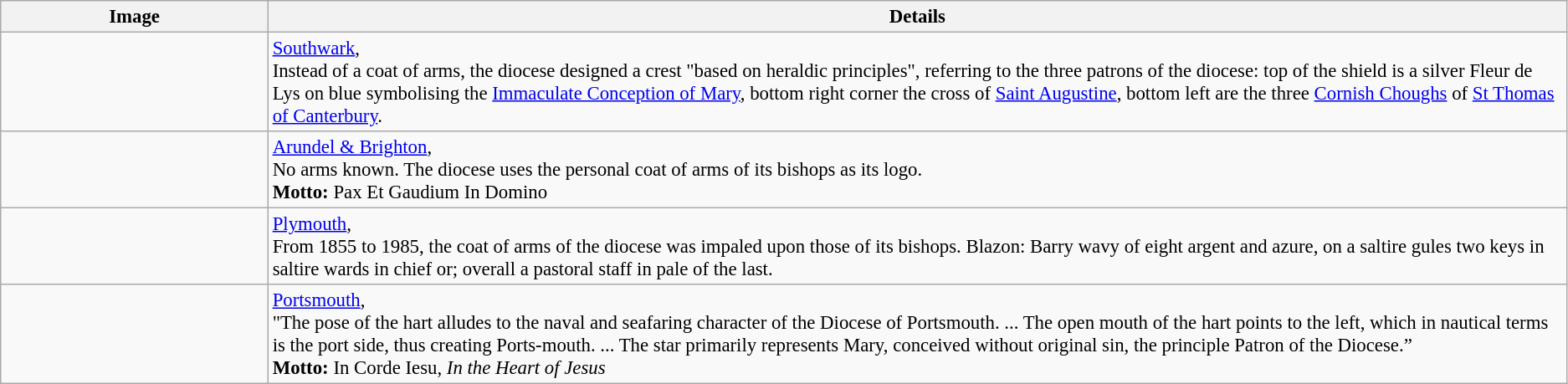<table class=wikitable style=font-size:95%>
<tr style="vertical-align:top; text-align:center;">
<th style="width:206px;">Image</th>
<th>Details</th>
</tr>
<tr valign=top>
<td align=center></td>
<td><a href='#'>Southwark</a>,<br>Instead of a coat of arms, the diocese designed a crest "based on heraldic principles", referring to the three patrons of the diocese: top of the shield is a silver Fleur de Lys on blue symbolising the <a href='#'>Immaculate Conception of Mary</a>, bottom right corner the cross of <a href='#'>Saint Augustine</a>, bottom left are the three <a href='#'>Cornish Choughs</a> of <a href='#'>St Thomas of Canterbury</a>.</td>
</tr>
<tr valign=top>
<td align=center></td>
<td><a href='#'>Arundel & Brighton</a>,<br>No arms known. The diocese uses the personal coat of arms of its bishops as its logo.<br>
<strong>Motto:</strong> Pax Et Gaudium In Domino</td>
</tr>
<tr valign=top>
<td align=center></td>
<td><a href='#'>Plymouth</a>,<br>From 1855 to 1985, the coat of arms of the diocese was impaled upon those of its bishops. Blazon: Barry wavy of eight argent and azure, on a saltire gules two keys in saltire wards in chief or; overall a pastoral staff in pale of the last.</td>
</tr>
<tr valign=top>
<td align=center></td>
<td><a href='#'>Portsmouth</a>,<br>"The pose of the hart alludes to the naval and seafaring character of the Diocese of Portsmouth. ... The open mouth of the hart points to the left, which in nautical terms is the port side, thus creating Ports-mouth. ... The star primarily represents Mary, conceived without original sin, the principle Patron of the Diocese.”<br>
<strong>Motto:</strong> In Corde Iesu, <em>In the Heart of Jesus</em></td>
</tr>
</table>
